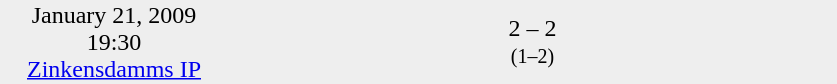<table style="background:#eee;" cellspacing="0">
<tr style="text-align:center;">
<td width=150>January 21, 2009<br>19:30<br><a href='#'>Zinkensdamms IP</a></td>
<td style="width:150px; text-align:right;"></td>
<td width=100>2 – 2<br><small>(1–2)</small></td>
<td style="width:150px; text-align:left;"></td>
</tr>
</table>
